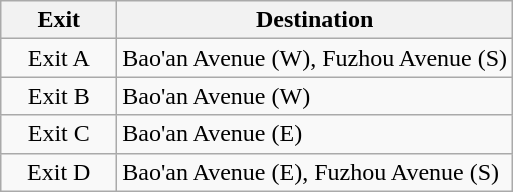<table class="wikitable">
<tr>
<th style="width:70px">Exit</th>
<th>Destination</th>
</tr>
<tr>
<td align="center">Exit A</td>
<td>Bao'an Avenue (W), Fuzhou Avenue (S)</td>
</tr>
<tr>
<td align="center">Exit B</td>
<td>Bao'an Avenue (W)</td>
</tr>
<tr>
<td align="center">Exit C</td>
<td>Bao'an Avenue (E)</td>
</tr>
<tr>
<td align="center">Exit D</td>
<td>Bao'an Avenue (E), Fuzhou Avenue (S)</td>
</tr>
</table>
